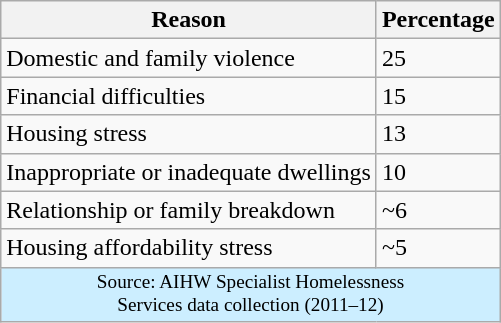<table class="wikitable" style="float: right;" border="1">
<tr>
<th>Reason</th>
<th>Percentage</th>
</tr>
<tr>
<td>Domestic and family violence</td>
<td>25</td>
</tr>
<tr>
<td>Financial difficulties</td>
<td>15</td>
</tr>
<tr>
<td>Housing stress</td>
<td>13</td>
</tr>
<tr>
<td>Inappropriate or inadequate dwellings</td>
<td>10</td>
</tr>
<tr>
<td>Relationship or family breakdown</td>
<td>~6</td>
</tr>
<tr>
<td>Housing affordability stress</td>
<td>~5</td>
</tr>
<tr>
<td colspan="2" style="font-size:80%; background:#cef; text-align:center;">Source: AIHW Specialist Homelessness<br>Services data collection (2011–12)</td>
</tr>
</table>
